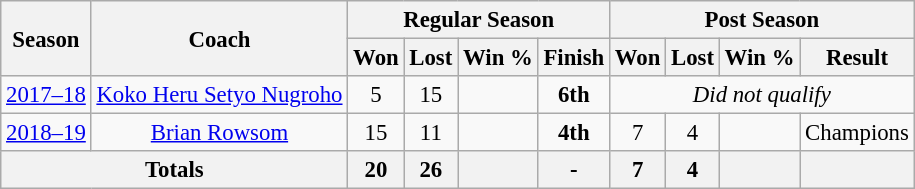<table class="wikitable" style="font-size: 95%; text-align:center;">
<tr>
<th rowspan="2">Season</th>
<th rowspan="2">Coach</th>
<th colspan="4">Regular Season</th>
<th colspan="4">Post Season</th>
</tr>
<tr>
<th>Won</th>
<th>Lost</th>
<th>Win %</th>
<th>Finish</th>
<th>Won</th>
<th>Lost</th>
<th>Win %</th>
<th>Result</th>
</tr>
<tr>
<td><a href='#'>2017–18</a></td>
<td><a href='#'>Koko Heru Setyo Nugroho</a></td>
<td>5</td>
<td>15</td>
<td></td>
<td><strong>6th</strong></td>
<td colspan="4"><em>Did not qualify</em></td>
</tr>
<tr>
<td><a href='#'>2018–19</a></td>
<td><a href='#'>Brian Rowsom</a></td>
<td>15</td>
<td>11</td>
<td></td>
<td><strong>4th</strong></td>
<td>7</td>
<td>4</td>
<td></td>
<td>Champions</td>
</tr>
<tr>
<th colspan="2">Totals</th>
<th>20</th>
<th>26</th>
<th></th>
<th>-</th>
<th>7</th>
<th>4</th>
<th></th>
<th></th>
</tr>
</table>
